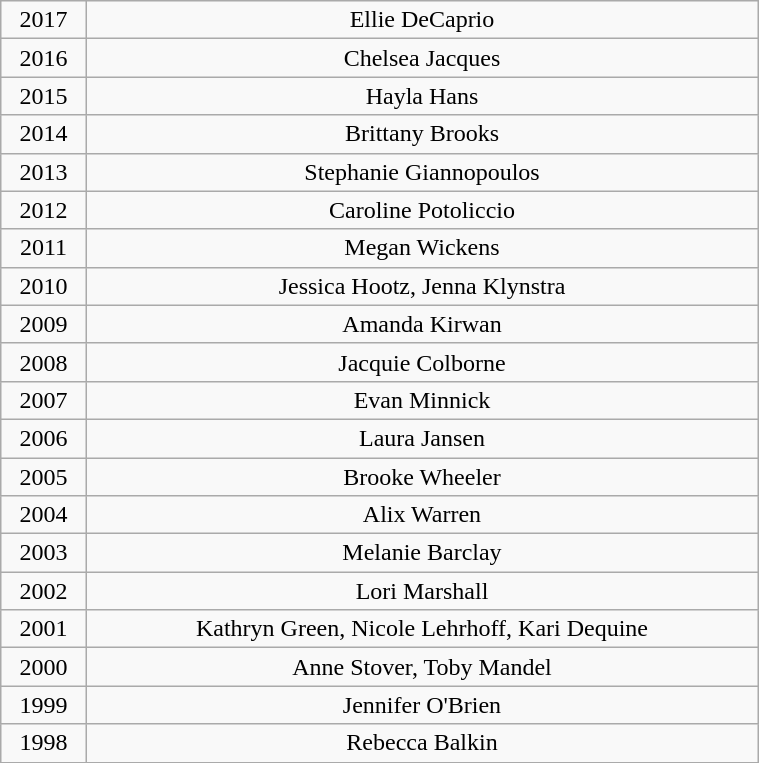<table class="wikitable" style="width:40%; text-align:center;">
<tr>
<td>2017</td>
<td>Ellie DeCaprio</td>
</tr>
<tr>
<td>2016</td>
<td>Chelsea Jacques</td>
</tr>
<tr>
<td>2015</td>
<td>Hayla Hans</td>
</tr>
<tr>
<td>2014</td>
<td>Brittany Brooks</td>
</tr>
<tr>
<td>2013</td>
<td>Stephanie Giannopoulos</td>
</tr>
<tr>
<td>2012</td>
<td>Caroline Potoliccio</td>
</tr>
<tr>
<td>2011</td>
<td>Megan Wickens</td>
</tr>
<tr>
<td>2010</td>
<td>Jessica Hootz, Jenna Klynstra</td>
</tr>
<tr>
<td>2009</td>
<td>Amanda Kirwan</td>
</tr>
<tr>
<td>2008</td>
<td>Jacquie Colborne</td>
</tr>
<tr>
<td>2007</td>
<td>Evan Minnick</td>
</tr>
<tr>
<td>2006</td>
<td>Laura Jansen</td>
</tr>
<tr>
<td>2005</td>
<td>Brooke Wheeler</td>
</tr>
<tr>
<td>2004</td>
<td>Alix Warren</td>
</tr>
<tr>
<td>2003</td>
<td>Melanie Barclay</td>
</tr>
<tr>
<td>2002</td>
<td>Lori Marshall</td>
</tr>
<tr>
<td>2001</td>
<td>Kathryn Green, Nicole Lehrhoff, Kari Dequine</td>
</tr>
<tr>
<td>2000</td>
<td>Anne Stover, Toby Mandel</td>
</tr>
<tr>
<td>1999</td>
<td>Jennifer O'Brien</td>
</tr>
<tr>
<td>1998</td>
<td>Rebecca Balkin</td>
</tr>
<tr>
</tr>
</table>
